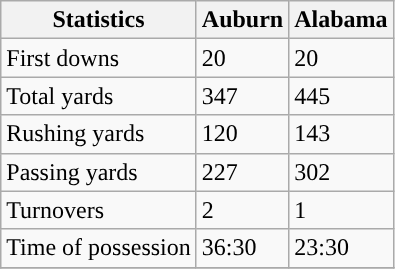<table class="wikitable" style="float: left;">
<tr>
<th>Statistics</th>
<th>Auburn</th>
<th>Alabama</th>
</tr>
<tr>
<td>First downs</td>
<td>20</td>
<td>20</td>
</tr>
<tr>
<td>Total yards</td>
<td>347</td>
<td>445</td>
</tr>
<tr>
<td>Rushing yards</td>
<td>120</td>
<td>143</td>
</tr>
<tr>
<td>Passing yards</td>
<td>227</td>
<td>302</td>
</tr>
<tr>
<td>Turnovers</td>
<td>2</td>
<td>1</td>
</tr>
<tr>
<td>Time of possession</td>
<td>36:30</td>
<td>23:30</td>
</tr>
<tr>
</tr>
</table>
